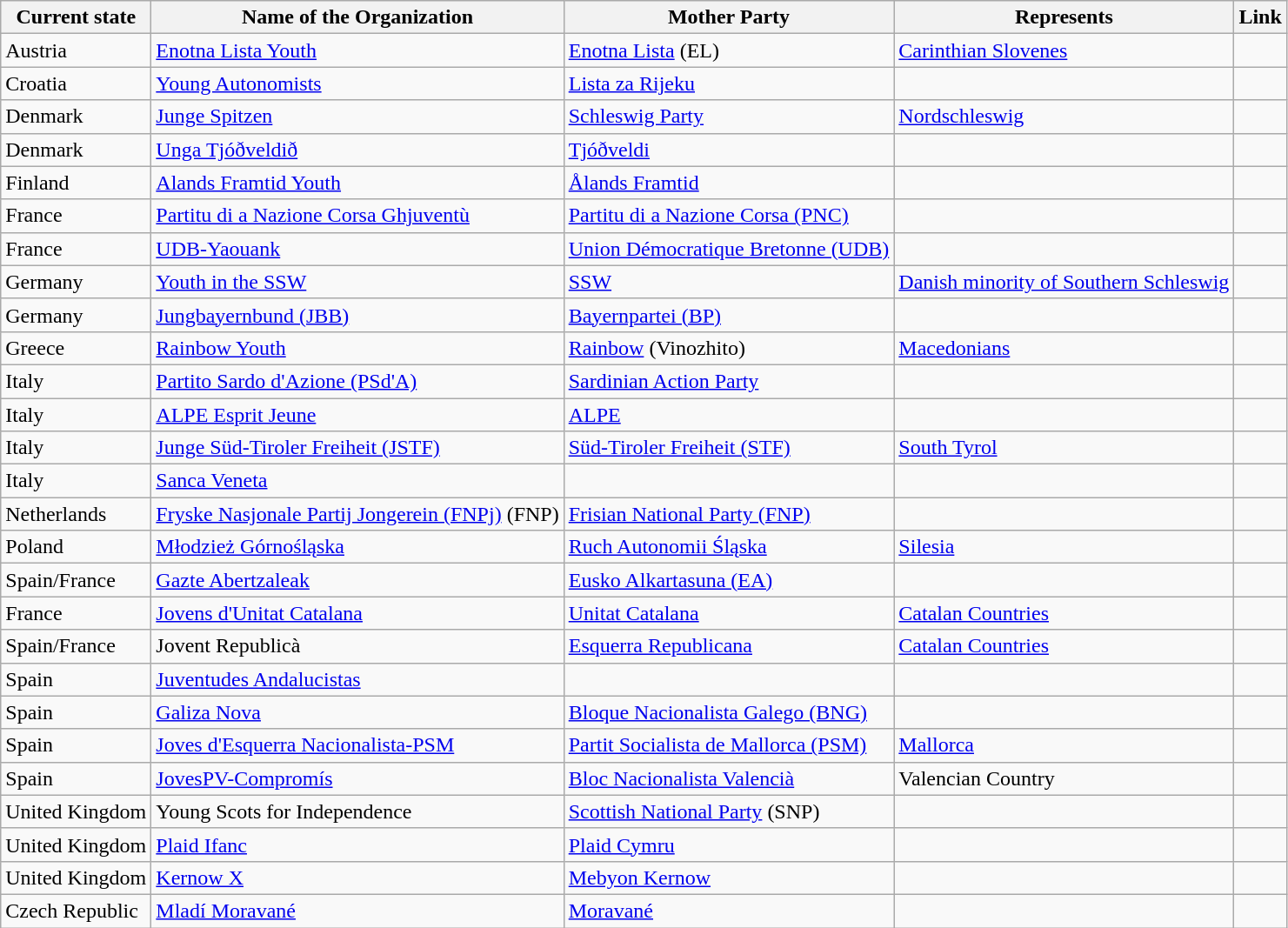<table class="wikitable" border="1">
<tr>
<th>Current state</th>
<th>Name of the Organization</th>
<th>Mother Party</th>
<th>Represents</th>
<th>Link</th>
</tr>
<tr>
<td>Austria</td>
<td><a href='#'>Enotna Lista Youth</a></td>
<td><a href='#'>Enotna Lista</a> (EL)</td>
<td><a href='#'>Carinthian Slovenes</a></td>
<td></td>
</tr>
<tr>
<td>Croatia</td>
<td><a href='#'>Young Autonomists</a></td>
<td><a href='#'>Lista za Rijeku</a></td>
<td></td>
<td></td>
</tr>
<tr>
<td>Denmark</td>
<td><a href='#'>Junge Spitzen</a></td>
<td><a href='#'>Schleswig Party</a></td>
<td> <a href='#'>Nordschleswig</a></td>
<td> </td>
</tr>
<tr>
<td>Denmark</td>
<td><a href='#'>Unga Tjóðveldið</a></td>
<td><a href='#'>Tjóðveldi</a></td>
<td></td>
<td></td>
</tr>
<tr>
<td>Finland</td>
<td><a href='#'>Alands Framtid Youth</a></td>
<td><a href='#'>Ålands Framtid</a></td>
<td></td>
<td></td>
</tr>
<tr>
<td>France</td>
<td><a href='#'>Partitu di a Nazione Corsa Ghjuventù</a></td>
<td><a href='#'>Partitu di a Nazione Corsa (PNC)</a></td>
<td></td>
<td></td>
</tr>
<tr>
<td>France</td>
<td><a href='#'>UDB-Yaouank</a></td>
<td><a href='#'>Union Démocratique Bretonne (UDB)</a></td>
<td></td>
<td></td>
</tr>
<tr>
<td>Germany</td>
<td><a href='#'>Youth in the SSW</a></td>
<td><a href='#'>SSW</a></td>
<td><a href='#'>Danish minority of Southern Schleswig</a></td>
<td></td>
</tr>
<tr>
<td>Germany</td>
<td><a href='#'>Jungbayernbund (JBB)</a></td>
<td><a href='#'>Bayernpartei (BP)</a></td>
<td></td>
<td> </td>
</tr>
<tr>
<td>Greece</td>
<td><a href='#'>Rainbow Youth</a></td>
<td><a href='#'>Rainbow</a> (Vinozhito)</td>
<td> <a href='#'>Macedonians</a></td>
<td></td>
</tr>
<tr>
<td>Italy</td>
<td><a href='#'>Partito Sardo d'Azione (PSd'A)</a></td>
<td><a href='#'>Sardinian Action Party</a></td>
<td></td>
<td></td>
</tr>
<tr>
<td>Italy</td>
<td><a href='#'>ALPE Esprit Jeune</a></td>
<td><a href='#'>ALPE</a></td>
<td></td>
<td></td>
</tr>
<tr>
<td>Italy</td>
<td><a href='#'>Junge Süd-Tiroler Freiheit (JSTF)</a></td>
<td><a href='#'>Süd-Tiroler Freiheit (STF)</a></td>
<td><a href='#'>South Tyrol</a></td>
<td></td>
</tr>
<tr>
<td>Italy</td>
<td><a href='#'>Sanca Veneta</a></td>
<td></td>
<td></td>
<td></td>
</tr>
<tr>
<td>Netherlands</td>
<td><a href='#'>Fryske Nasjonale Partij Jongerein (FNPj)</a> (FNP)</td>
<td><a href='#'>Frisian National Party (FNP)</a></td>
<td></td>
<td> </td>
</tr>
<tr>
<td>Poland</td>
<td><a href='#'>Młodzież Górnośląska</a></td>
<td><a href='#'>Ruch Autonomii Śląska</a></td>
<td><a href='#'>Silesia</a></td>
<td></td>
</tr>
<tr>
<td>Spain/France</td>
<td><a href='#'>Gazte Abertzaleak</a></td>
<td><a href='#'>Eusko Alkartasuna (EA)</a></td>
<td></td>
<td></td>
</tr>
<tr>
<td>France</td>
<td><a href='#'>Jovens d'Unitat Catalana</a></td>
<td><a href='#'>Unitat Catalana</a></td>
<td> <a href='#'>Catalan Countries</a></td>
<td></td>
</tr>
<tr>
<td>Spain/France</td>
<td>Jovent Republicà</td>
<td><a href='#'>Esquerra Republicana</a></td>
<td> <a href='#'>Catalan Countries</a></td>
<td></td>
</tr>
<tr>
<td>Spain</td>
<td><a href='#'>Juventudes Andalucistas</a></td>
<td></td>
<td></td>
<td></td>
</tr>
<tr>
<td>Spain</td>
<td><a href='#'>Galiza Nova</a></td>
<td><a href='#'>Bloque Nacionalista Galego (BNG)</a></td>
<td></td>
<td> </td>
</tr>
<tr>
<td>Spain</td>
<td><a href='#'>Joves d'Esquerra Nacionalista-PSM</a></td>
<td><a href='#'>Partit Socialista de Mallorca (PSM)</a></td>
<td> <a href='#'>Mallorca</a></td>
<td></td>
</tr>
<tr>
<td>Spain</td>
<td><a href='#'>JovesPV-Compromís</a></td>
<td><a href='#'>Bloc Nacionalista Valencià</a></td>
<td> Valencian Country</td>
<td></td>
</tr>
<tr>
<td>United Kingdom</td>
<td>Young Scots for Independence</td>
<td><a href='#'>Scottish National Party</a> (SNP)</td>
<td></td>
<td></td>
</tr>
<tr>
<td>United Kingdom</td>
<td><a href='#'>Plaid Ifanc</a></td>
<td><a href='#'>Plaid Cymru</a></td>
<td></td>
<td></td>
</tr>
<tr>
<td>United Kingdom</td>
<td><a href='#'>Kernow X</a></td>
<td><a href='#'>Mebyon Kernow</a></td>
<td></td>
<td></td>
</tr>
<tr>
<td>Czech Republic</td>
<td><a href='#'>Mladí Moravané</a></td>
<td><a href='#'>Moravané</a></td>
<td></td>
<td></td>
</tr>
</table>
